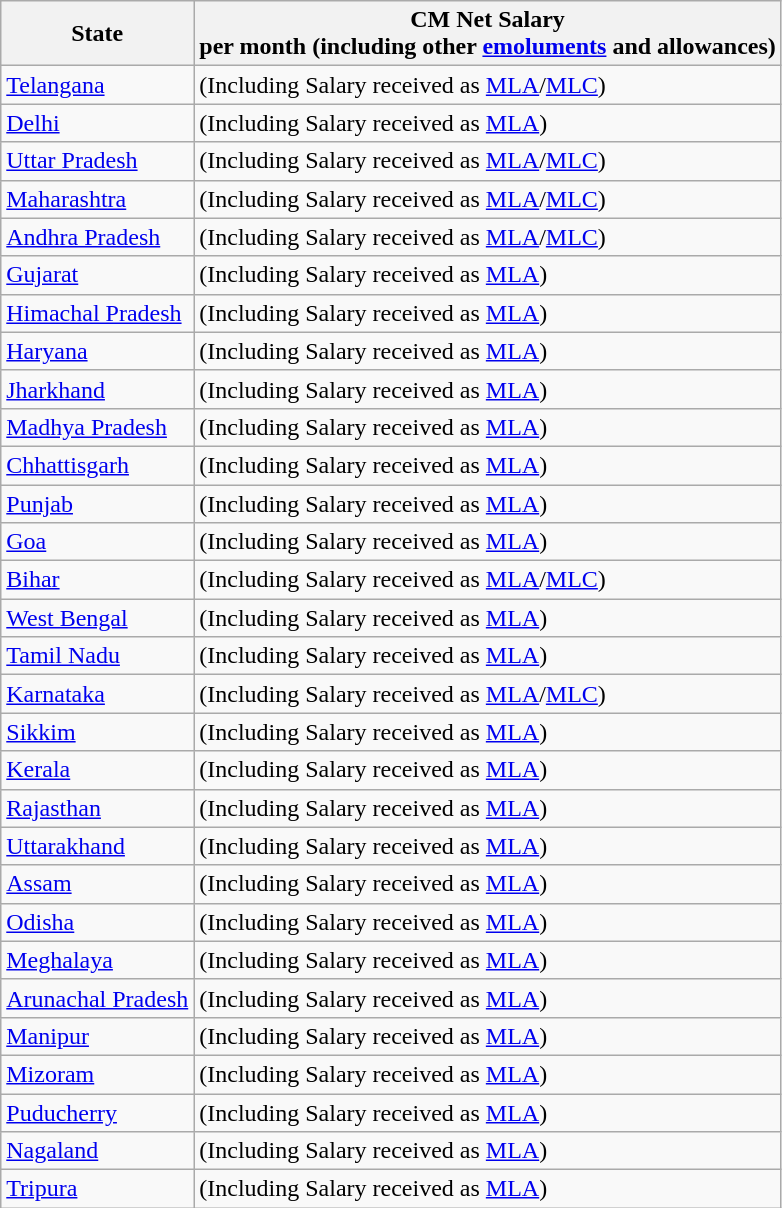<table class="wikitable sortable mw-collapsible">
<tr>
<th>State</th>
<th>CM Net Salary<br>per month (including  other <a href='#'>emoluments</a> and allowances)</th>
</tr>
<tr>
<td><a href='#'>Telangana</a></td>
<td> (Including Salary received as <a href='#'>MLA</a>/<a href='#'>MLC</a>)</td>
</tr>
<tr>
<td><a href='#'>Delhi</a></td>
<td> (Including Salary received as <a href='#'>MLA</a>)</td>
</tr>
<tr>
<td><a href='#'>Uttar Pradesh</a></td>
<td> (Including Salary received as <a href='#'>MLA</a>/<a href='#'>MLC</a>)</td>
</tr>
<tr>
<td><a href='#'>Maharashtra</a></td>
<td> (Including Salary received as <a href='#'>MLA</a>/<a href='#'>MLC</a>)</td>
</tr>
<tr>
<td><a href='#'>Andhra Pradesh</a></td>
<td> (Including Salary received as <a href='#'>MLA</a>/<a href='#'>MLC</a>)</td>
</tr>
<tr>
<td><a href='#'>Gujarat</a></td>
<td> (Including Salary received as <a href='#'>MLA</a>)</td>
</tr>
<tr>
<td><a href='#'>Himachal Pradesh</a></td>
<td> (Including Salary received as <a href='#'>MLA</a>)</td>
</tr>
<tr>
<td><a href='#'>Haryana</a></td>
<td> (Including Salary received as <a href='#'>MLA</a>)</td>
</tr>
<tr>
<td><a href='#'>Jharkhand</a></td>
<td> (Including Salary received as <a href='#'>MLA</a>)</td>
</tr>
<tr>
<td><a href='#'>Madhya Pradesh</a></td>
<td> (Including Salary received as <a href='#'>MLA</a>)</td>
</tr>
<tr>
<td><a href='#'>Chhattisgarh</a></td>
<td> (Including  Salary received as <a href='#'>MLA</a>)</td>
</tr>
<tr>
<td><a href='#'>Punjab</a></td>
<td> (Including Salary received as <a href='#'>MLA</a>)</td>
</tr>
<tr>
<td><a href='#'>Goa</a></td>
<td> (Including Salary received as <a href='#'>MLA</a>)</td>
</tr>
<tr>
<td><a href='#'>Bihar</a></td>
<td> (Including Salary received as <a href='#'>MLA</a>/<a href='#'>MLC</a>)</td>
</tr>
<tr>
<td><a href='#'>West Bengal</a></td>
<td> (Including Salary received as <a href='#'>MLA</a>)</td>
</tr>
<tr>
<td><a href='#'>Tamil Nadu</a></td>
<td> (Including Salary received as <a href='#'>MLA</a>)</td>
</tr>
<tr>
<td><a href='#'>Karnataka</a></td>
<td> (Including Salary received as <a href='#'>MLA</a>/<a href='#'>MLC</a>)</td>
</tr>
<tr>
<td><a href='#'>Sikkim</a></td>
<td> (Including Salary received as <a href='#'>MLA</a>)</td>
</tr>
<tr>
<td><a href='#'>Kerala</a></td>
<td> (Including Salary received as <a href='#'>MLA</a>)</td>
</tr>
<tr>
<td><a href='#'>Rajasthan</a></td>
<td> (Including Salary received as <a href='#'>MLA</a>)</td>
</tr>
<tr>
<td><a href='#'>Uttarakhand</a></td>
<td> (Including Salary received as <a href='#'>MLA</a>)</td>
</tr>
<tr>
<td><a href='#'>Assam</a></td>
<td> (Including Salary received as <a href='#'>MLA</a>)</td>
</tr>
<tr>
<td><a href='#'>Odisha</a></td>
<td>(Including Salary received as <a href='#'>MLA</a>)</td>
</tr>
<tr>
<td><a href='#'>Meghalaya</a></td>
<td> (Including Salary received as <a href='#'>MLA</a>)</td>
</tr>
<tr>
<td><a href='#'>Arunachal Pradesh</a></td>
<td> (Including Salary received as <a href='#'>MLA</a>)</td>
</tr>
<tr>
<td><a href='#'>Manipur</a></td>
<td> (Including Salary received as <a href='#'>MLA</a>)</td>
</tr>
<tr>
<td><a href='#'>Mizoram</a> </td>
<td> (Including Salary received as <a href='#'>MLA</a>)</td>
</tr>
<tr>
<td><a href='#'>Puducherry</a></td>
<td> (Including Salary received as <a href='#'>MLA</a>)</td>
</tr>
<tr>
<td><a href='#'>Nagaland</a></td>
<td> (Including Salary received as <a href='#'>MLA</a>)</td>
</tr>
<tr>
<td><a href='#'>Tripura</a></td>
<td> (Including Salary received as <a href='#'>MLA</a>)</td>
</tr>
</table>
